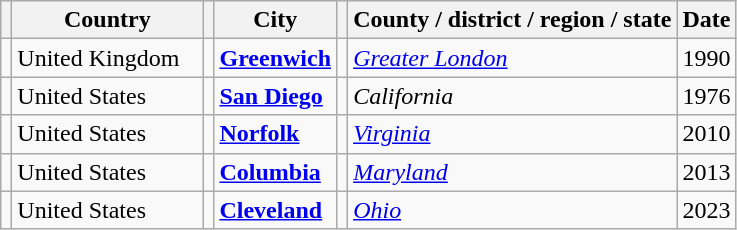<table class="wikitable">
<tr>
<th></th>
<th style="height:17px; width:120px;">Country</th>
<th></th>
<th width:110px;">City</th>
<th></th>
<th width:130px;">County / district / region / state</th>
<th width:40px;">Date</th>
</tr>
<tr>
<td></td>
<td>United Kingdom<br></td>
<td></td>
<td><strong><a href='#'>Greenwich</a></strong></td>
<td></td>
<td><em><a href='#'>Greater London</a></em></td>
<td>1990</td>
</tr>
<tr>
<td></td>
<td>United States</td>
<td></td>
<td><strong> <a href='#'>San Diego</a></strong></td>
<td></td>
<td><em>California</em></td>
<td>1976</td>
</tr>
<tr>
<td></td>
<td>United States<br></td>
<td></td>
<td><strong><a href='#'>Norfolk</a></strong></td>
<td></td>
<td><em><a href='#'>Virginia</a></em></td>
<td>2010</td>
</tr>
<tr>
<td></td>
<td>United States</td>
<td></td>
<td><strong> <a href='#'>Columbia</a></strong></td>
<td></td>
<td><em><a href='#'>Maryland</a></em></td>
<td>2013</td>
</tr>
<tr>
<td></td>
<td>United States</td>
<td></td>
<td><strong> <a href='#'>Cleveland</a></strong></td>
<td></td>
<td><em><a href='#'>Ohio</a></em></td>
<td>2023</td>
</tr>
</table>
